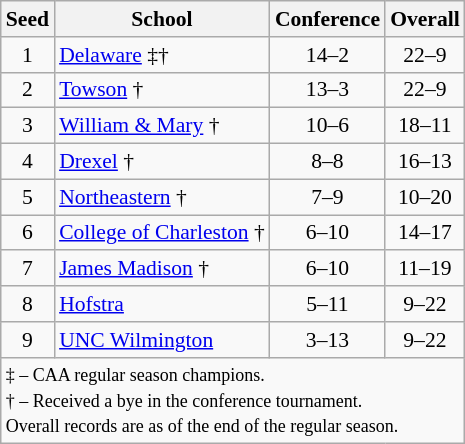<table class="wikitable" style="white-space:nowrap; font-size:90%;text-align:center">
<tr>
<th>Seed</th>
<th>School</th>
<th>Conference</th>
<th>Overall</th>
</tr>
<tr>
<td>1</td>
<td align=left><a href='#'>Delaware</a> ‡†</td>
<td>14–2</td>
<td>22–9</td>
</tr>
<tr>
<td>2</td>
<td align=left><a href='#'>Towson</a> †</td>
<td>13–3</td>
<td>22–9</td>
</tr>
<tr>
<td>3</td>
<td align=left><a href='#'>William & Mary</a> †</td>
<td>10–6</td>
<td>18–11</td>
</tr>
<tr>
<td>4</td>
<td align=left><a href='#'>Drexel</a> †</td>
<td>8–8</td>
<td>16–13</td>
</tr>
<tr>
<td>5</td>
<td align=left><a href='#'>Northeastern</a> †</td>
<td>7–9</td>
<td>10–20</td>
</tr>
<tr>
<td>6</td>
<td align=left><a href='#'>College of Charleston</a> †</td>
<td>6–10</td>
<td>14–17</td>
</tr>
<tr>
<td>7</td>
<td align=left><a href='#'>James Madison</a> †</td>
<td>6–10</td>
<td>11–19</td>
</tr>
<tr>
<td>8</td>
<td align=left><a href='#'>Hofstra</a></td>
<td>5–11</td>
<td>9–22</td>
</tr>
<tr>
<td>9</td>
<td align=left><a href='#'>UNC Wilmington</a></td>
<td>3–13</td>
<td>9–22</td>
</tr>
<tr>
<td colspan=4 align=left><small>‡ – CAA regular season champions.<br>† – Received a bye in the conference tournament.<br>Overall records are as of the end of the regular season.</small></td>
</tr>
</table>
